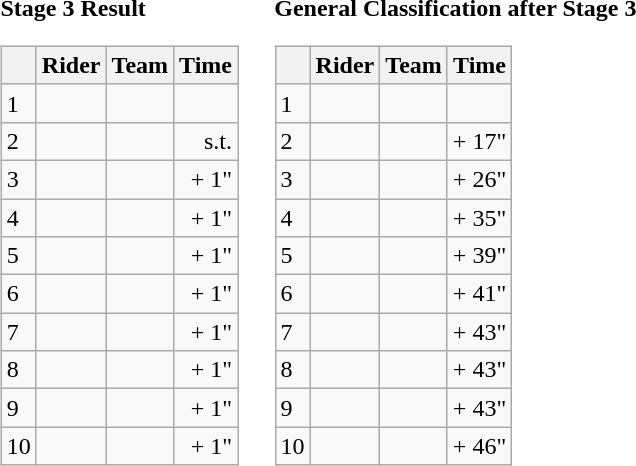<table>
<tr>
<td><strong>Stage 3 Result</strong><br><table class="wikitable">
<tr>
<th></th>
<th>Rider</th>
<th>Team</th>
<th>Time</th>
</tr>
<tr>
<td>1</td>
<td></td>
<td></td>
<td align="right"></td>
</tr>
<tr>
<td>2</td>
<td></td>
<td></td>
<td align="right">s.t.</td>
</tr>
<tr>
<td>3</td>
<td></td>
<td></td>
<td align="right">+ 1"</td>
</tr>
<tr>
<td>4</td>
<td></td>
<td></td>
<td align="right">+ 1"</td>
</tr>
<tr>
<td>5</td>
<td></td>
<td></td>
<td align="right">+ 1"</td>
</tr>
<tr>
<td>6</td>
<td></td>
<td></td>
<td align="right">+ 1"</td>
</tr>
<tr>
<td>7</td>
<td></td>
<td></td>
<td align="right">+ 1"</td>
</tr>
<tr>
<td>8</td>
<td></td>
<td></td>
<td align="right">+ 1"</td>
</tr>
<tr>
<td>9</td>
<td></td>
<td></td>
<td align="right">+ 1"</td>
</tr>
<tr>
<td>10</td>
<td></td>
<td></td>
<td align="right">+ 1"</td>
</tr>
</table>
</td>
<td></td>
<td><strong>General Classification after Stage 3</strong><br><table class="wikitable">
<tr>
<th></th>
<th>Rider</th>
<th>Team</th>
<th>Time</th>
</tr>
<tr>
<td>1</td>
<td> </td>
<td></td>
<td align="right"></td>
</tr>
<tr>
<td>2</td>
<td></td>
<td></td>
<td align="right">+ 17"</td>
</tr>
<tr>
<td>3</td>
<td> </td>
<td></td>
<td align="right">+ 26"</td>
</tr>
<tr>
<td>4</td>
<td></td>
<td></td>
<td align="right">+ 35"</td>
</tr>
<tr>
<td>5</td>
<td></td>
<td></td>
<td align="right">+ 39"</td>
</tr>
<tr>
<td>6</td>
<td></td>
<td></td>
<td align="right">+ 41"</td>
</tr>
<tr>
<td>7</td>
<td></td>
<td></td>
<td align="right">+ 43"</td>
</tr>
<tr>
<td>8</td>
<td></td>
<td></td>
<td align="right">+ 43"</td>
</tr>
<tr>
<td>9</td>
<td></td>
<td></td>
<td align="right">+ 43"</td>
</tr>
<tr>
<td>10</td>
<td></td>
<td></td>
<td align="right">+ 46"</td>
</tr>
</table>
</td>
</tr>
</table>
